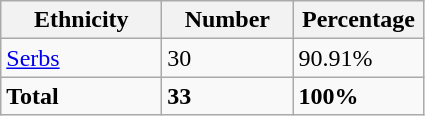<table class="wikitable">
<tr>
<th width="100px">Ethnicity</th>
<th width="80px">Number</th>
<th width="80px">Percentage</th>
</tr>
<tr>
<td><a href='#'>Serbs</a></td>
<td>30</td>
<td>90.91%</td>
</tr>
<tr>
<td><strong>Total</strong></td>
<td><strong>33</strong></td>
<td><strong>100%</strong></td>
</tr>
</table>
